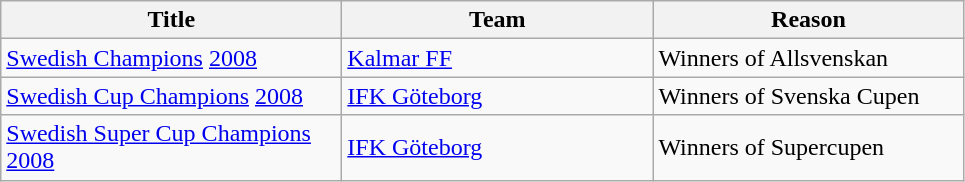<table class="wikitable" style="text-align: left;">
<tr>
<th style="width: 220px;">Title</th>
<th style="width: 200px;">Team</th>
<th style="width: 200px;">Reason</th>
</tr>
<tr>
<td><a href='#'>Swedish Champions</a> <a href='#'>2008</a></td>
<td><a href='#'>Kalmar FF</a></td>
<td>Winners of Allsvenskan</td>
</tr>
<tr>
<td><a href='#'>Swedish Cup Champions</a> <a href='#'>2008</a></td>
<td><a href='#'>IFK Göteborg</a></td>
<td>Winners of Svenska Cupen</td>
</tr>
<tr>
<td><a href='#'>Swedish Super Cup Champions</a> <a href='#'>2008</a></td>
<td><a href='#'>IFK Göteborg</a></td>
<td>Winners of Supercupen</td>
</tr>
</table>
